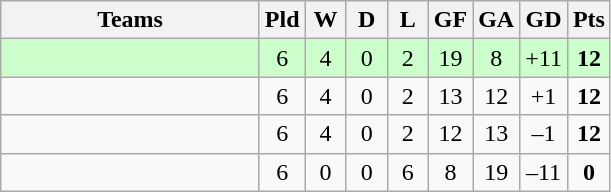<table class="wikitable" style="text-align: center;">
<tr>
<th width=165>Teams</th>
<th width=20>Pld</th>
<th width=20>W</th>
<th width=20>D</th>
<th width=20>L</th>
<th width=20>GF</th>
<th width=20>GA</th>
<th width=20>GD</th>
<th width=20>Pts</th>
</tr>
<tr align=center style="background:#ccffcc;">
<td style="text-align:left;"></td>
<td>6</td>
<td>4</td>
<td>0</td>
<td>2</td>
<td>19</td>
<td>8</td>
<td>+11</td>
<td><strong>12</strong></td>
</tr>
<tr align=center>
<td style="text-align:left;"></td>
<td>6</td>
<td>4</td>
<td>0</td>
<td>2</td>
<td>13</td>
<td>12</td>
<td>+1</td>
<td><strong>12</strong></td>
</tr>
<tr align=center>
<td style="text-align:left;"></td>
<td>6</td>
<td>4</td>
<td>0</td>
<td>2</td>
<td>12</td>
<td>13</td>
<td>–1</td>
<td><strong>12</strong></td>
</tr>
<tr align=center>
<td style="text-align:left;"></td>
<td>6</td>
<td>0</td>
<td>0</td>
<td>6</td>
<td>8</td>
<td>19</td>
<td>–11</td>
<td><strong>0</strong></td>
</tr>
</table>
